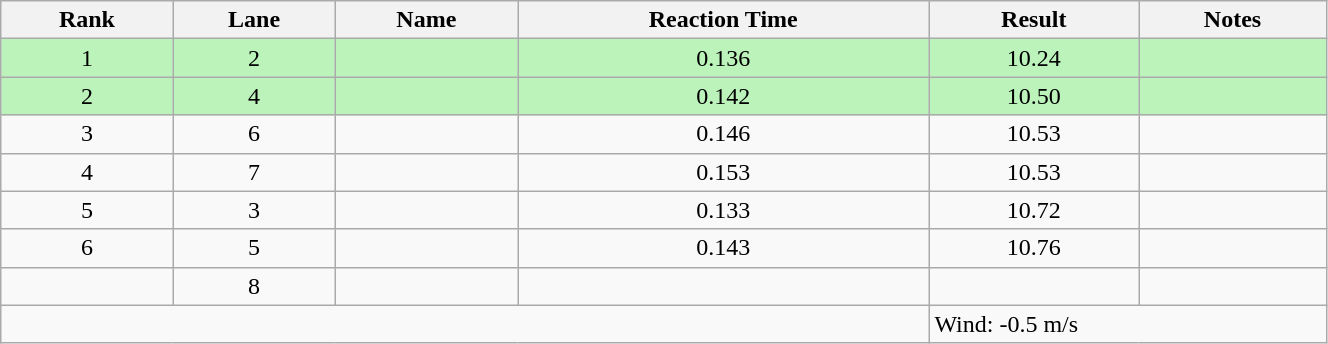<table class="wikitable sortable" style="text-align:center;width: 70%">
<tr>
<th>Rank</th>
<th>Lane</th>
<th>Name</th>
<th>Reaction Time</th>
<th>Result</th>
<th>Notes</th>
</tr>
<tr bgcolor=bbf3bb>
<td>1</td>
<td>2</td>
<td align="left"></td>
<td>0.136</td>
<td>10.24</td>
<td></td>
</tr>
<tr bgcolor=bbf3bb>
<td>2</td>
<td>4</td>
<td align="left"></td>
<td>0.142</td>
<td>10.50</td>
<td></td>
</tr>
<tr>
<td>3</td>
<td>6</td>
<td align="left"></td>
<td>0.146</td>
<td>10.53</td>
<td></td>
</tr>
<tr>
<td>4</td>
<td>7</td>
<td align="left"></td>
<td>0.153</td>
<td>10.53</td>
<td></td>
</tr>
<tr>
<td>5</td>
<td>3</td>
<td align="left"></td>
<td>0.133</td>
<td>10.72</td>
<td></td>
</tr>
<tr>
<td>6</td>
<td>5</td>
<td align="left"></td>
<td>0.143</td>
<td>10.76</td>
<td></td>
</tr>
<tr>
<td></td>
<td>8</td>
<td align="left"></td>
<td></td>
<td></td>
<td></td>
</tr>
<tr class="sortbottom">
<td colspan=4></td>
<td colspan="2" style="text-align:left;">Wind: -0.5 m/s</td>
</tr>
</table>
